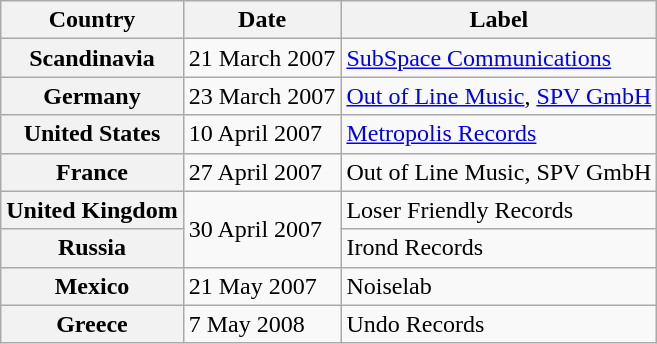<table class="wikitable plainrowheaders">
<tr>
<th scope="col">Country</th>
<th scope="col">Date</th>
<th scope="col">Label</th>
</tr>
<tr>
<th scope="row">Scandinavia</th>
<td>21 March 2007</td>
<td><a href='#'>SubSpace Communications</a></td>
</tr>
<tr>
<th scope="row">Germany</th>
<td>23 March 2007</td>
<td><a href='#'>Out of Line Music</a>, <a href='#'>SPV GmbH</a></td>
</tr>
<tr>
<th scope="row">United States</th>
<td>10 April 2007</td>
<td><a href='#'>Metropolis Records</a></td>
</tr>
<tr>
<th scope="row">France</th>
<td>27 April 2007</td>
<td>Out of Line Music, SPV GmbH</td>
</tr>
<tr>
<th scope="row">United Kingdom</th>
<td rowspan="2">30 April 2007</td>
<td>Loser Friendly Records</td>
</tr>
<tr>
<th scope="row">Russia</th>
<td>Irond Records</td>
</tr>
<tr>
<th scope="row">Mexico</th>
<td>21 May 2007</td>
<td>Noiselab</td>
</tr>
<tr>
<th scope="row">Greece</th>
<td>7 May 2008</td>
<td>Undo Records</td>
</tr>
</table>
